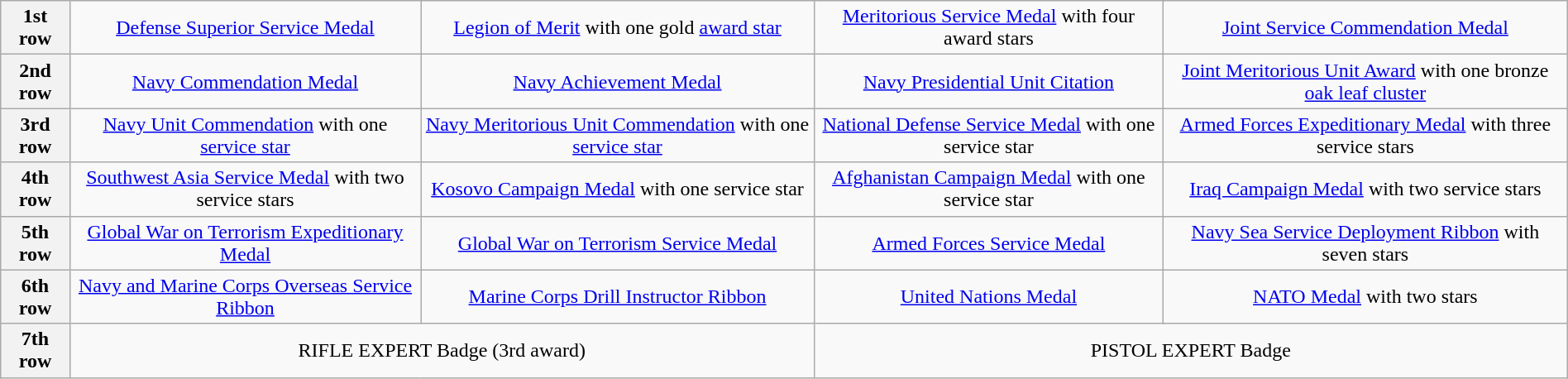<table class="wikitable" style="margin:1em auto; text-align:center;">
<tr>
<th>1st row</th>
<td colspan="3"><a href='#'>Defense Superior Service Medal</a></td>
<td colspan="3"><a href='#'>Legion of Merit</a> with one gold <a href='#'>award star</a></td>
<td colspan="3"><a href='#'>Meritorious Service Medal</a> with four award stars</td>
<td colspan="3"><a href='#'>Joint Service Commendation Medal</a></td>
</tr>
<tr>
<th>2nd row</th>
<td colspan="3"><a href='#'>Navy Commendation Medal</a></td>
<td colspan="3"><a href='#'>Navy Achievement Medal</a></td>
<td colspan="3"><a href='#'>Navy Presidential Unit Citation</a></td>
<td colspan="3"><a href='#'>Joint Meritorious Unit Award</a> with one bronze <a href='#'>oak leaf cluster</a></td>
</tr>
<tr>
<th>3rd row</th>
<td colspan="3"><a href='#'>Navy Unit Commendation</a> with one <a href='#'>service star</a></td>
<td colspan="3"><a href='#'>Navy Meritorious Unit Commendation</a> with one <a href='#'>service star</a></td>
<td colspan="3"><a href='#'>National Defense Service Medal</a> with one service star</td>
<td colspan="3"><a href='#'>Armed Forces Expeditionary Medal</a> with three service stars</td>
</tr>
<tr>
<th>4th row</th>
<td colspan="3"><a href='#'>Southwest Asia Service Medal</a> with two service stars</td>
<td colspan="3"><a href='#'>Kosovo Campaign Medal</a> with one service star</td>
<td colspan="3"><a href='#'>Afghanistan Campaign Medal</a> with one service star</td>
<td colspan="3"><a href='#'>Iraq Campaign Medal</a> with two service stars</td>
</tr>
<tr>
<th>5th row</th>
<td colspan="3"><a href='#'>Global War on Terrorism Expeditionary Medal</a></td>
<td colspan="3"><a href='#'>Global War on Terrorism Service Medal</a></td>
<td colspan="3"><a href='#'>Armed Forces Service Medal</a></td>
<td colspan="3"><a href='#'>Navy Sea Service Deployment Ribbon</a> with seven stars</td>
</tr>
<tr>
<th>6th row</th>
<td colspan="3"><a href='#'>Navy and Marine Corps Overseas Service Ribbon</a></td>
<td colspan="3"><a href='#'>Marine Corps Drill Instructor Ribbon</a></td>
<td colspan="3"><a href='#'>United Nations Medal</a></td>
<td colspan="3"><a href='#'>NATO Medal</a> with two stars</td>
</tr>
<tr>
<th>7th row</th>
<td colspan="6">RIFLE EXPERT Badge (3rd award)</td>
<td colspan="6">PISTOL EXPERT Badge</td>
</tr>
</table>
